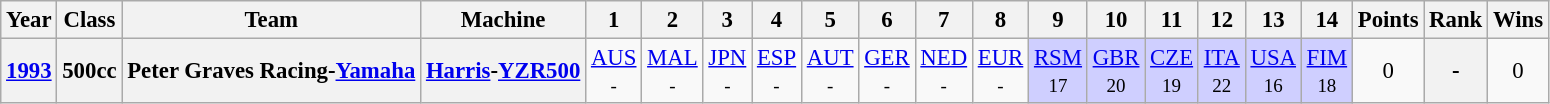<table class="wikitable" style="text-align:center; font-size:95%">
<tr>
<th>Year</th>
<th>Class</th>
<th>Team</th>
<th>Machine</th>
<th>1</th>
<th>2</th>
<th>3</th>
<th>4</th>
<th>5</th>
<th>6</th>
<th>7</th>
<th>8</th>
<th>9</th>
<th>10</th>
<th>11</th>
<th>12</th>
<th>13</th>
<th>14</th>
<th>Points</th>
<th>Rank</th>
<th>Wins</th>
</tr>
<tr>
<th><a href='#'>1993</a></th>
<th>500cc</th>
<th>Peter Graves Racing-<a href='#'>Yamaha</a></th>
<th><a href='#'>Harris</a>-<a href='#'>YZR500</a></th>
<td><a href='#'>AUS</a><br><small>-</small></td>
<td><a href='#'>MAL</a><br><small>-</small></td>
<td><a href='#'>JPN</a><br><small>-</small></td>
<td><a href='#'>ESP</a><br><small>-</small></td>
<td><a href='#'>AUT</a><br><small>-</small></td>
<td><a href='#'>GER</a><br><small>-</small></td>
<td><a href='#'>NED</a><br><small>-</small></td>
<td><a href='#'>EUR</a><br><small>-</small></td>
<td style="background:#CFCFFF;"><a href='#'>RSM</a><br><small>17</small></td>
<td style="background:#CFCFFF;"><a href='#'>GBR</a><br><small>20</small></td>
<td style="background:#CFCFFF;"><a href='#'>CZE</a><br><small>19</small></td>
<td style="background:#CFCFFF;"><a href='#'>ITA</a><br><small>22</small></td>
<td style="background:#CFCFFF;"><a href='#'>USA</a><br><small>16</small></td>
<td style="background:#CFCFFF;"><a href='#'>FIM</a><br><small>18</small></td>
<td>0</td>
<th>-</th>
<td>0</td>
</tr>
</table>
